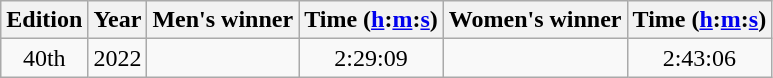<table class="wikitable sortable" style="text-align:center">
<tr>
<th class=unsortable>Edition</th>
<th>Year</th>
<th class=unsortable>Men's winner</th>
<th>Time (<a href='#'>h</a>:<a href='#'>m</a>:<a href='#'>s</a>)</th>
<th class=unsortable>Women's winner</th>
<th>Time (<a href='#'>h</a>:<a href='#'>m</a>:<a href='#'>s</a>)</th>
</tr>
<tr>
<td>40th</td>
<td>2022</td>
<td align=left></td>
<td>2:29:09</td>
<td align=left></td>
<td>2:43:06</td>
</tr>
</table>
